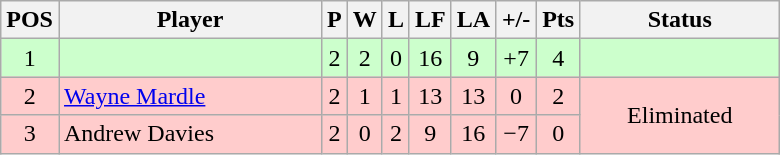<table class="wikitable" style="text-align:center; margin: 1em auto 1em auto, align:left">
<tr>
<th width=20>POS</th>
<th width=168>Player</th>
<th width=3>P</th>
<th width=3>W</th>
<th width=3>L</th>
<th width=20>LF</th>
<th width=20>LA</th>
<th width=20>+/-</th>
<th width=20>Pts</th>
<th width=126>Status</th>
</tr>
<tr style="background:#CCFFCC;">
<td>1</td>
<td style="text-align:left;"></td>
<td>2</td>
<td>2</td>
<td>0</td>
<td>16</td>
<td>9</td>
<td>+7</td>
<td>4</td>
<td rowspan=1></td>
</tr>
<tr style="background:#FFCCCC;">
<td>2</td>
<td style="text-align:left;"> <a href='#'>Wayne Mardle</a></td>
<td>2</td>
<td>1</td>
<td>1</td>
<td>13</td>
<td>13</td>
<td>0</td>
<td>2</td>
<td rowspan=2>Eliminated</td>
</tr>
<tr style="background:#FFCCCC;">
<td>3</td>
<td style="text-align:left;"> Andrew Davies</td>
<td>2</td>
<td>0</td>
<td>2</td>
<td>9</td>
<td>16</td>
<td>−7</td>
<td>0</td>
</tr>
</table>
